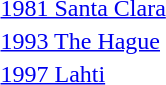<table>
<tr>
<td><a href='#'>1981 Santa Clara</a></td>
<td></td>
<td></td>
<td></td>
</tr>
<tr>
<td><a href='#'>1993 The Hague</a></td>
<td></td>
<td></td>
<td></td>
</tr>
<tr>
<td><a href='#'>1997 Lahti</a></td>
<td></td>
<td></td>
<td></td>
</tr>
</table>
